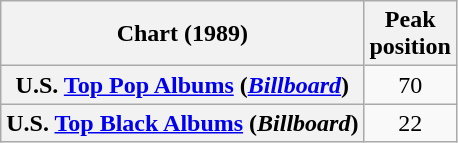<table class="wikitable sortable plainrowheaders" style="text-align:center">
<tr>
<th scope="col">Chart (1989)</th>
<th scope="col">Peak<br>position</th>
</tr>
<tr>
<th scope="row">U.S. <a href='#'>Top Pop Albums</a> (<em><a href='#'>Billboard</a></em>)</th>
<td>70</td>
</tr>
<tr>
<th scope="row">U.S. <a href='#'>Top Black Albums</a> (<em>Billboard</em>)</th>
<td>22</td>
</tr>
</table>
